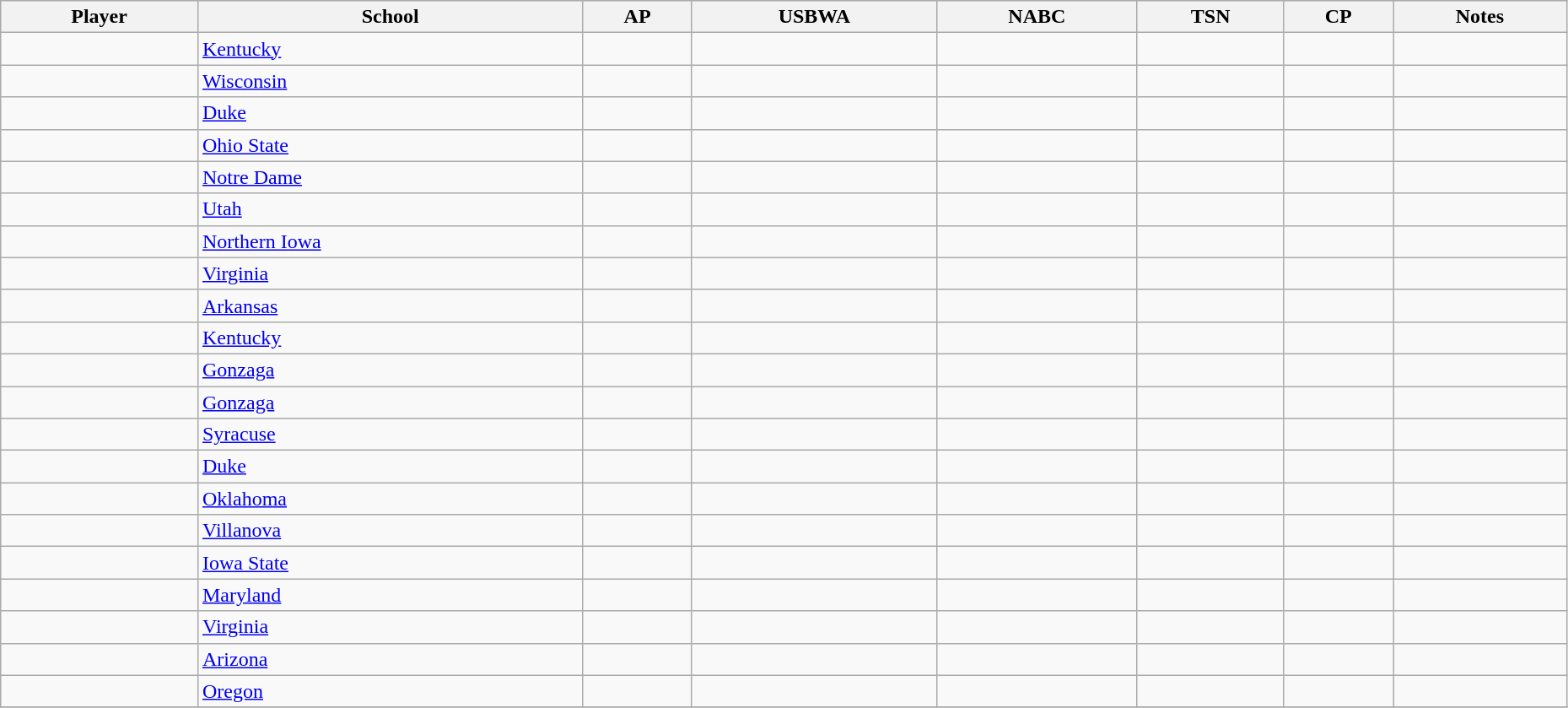<table class="wikitable sortable" style="width:98%;">
<tr>
<th>Player</th>
<th>School</th>
<th>AP</th>
<th>USBWA</th>
<th>NABC</th>
<th>TSN</th>
<th>CP</th>
<th class="unsortable">Notes</th>
</tr>
<tr>
<td></td>
<td><a href='#'>Kentucky</a></td>
<td data-sort-value="01"></td>
<td data-sort-value="01"></td>
<td data-sort-value="01"></td>
<td data-sort-value="01"></td>
<td data-sort-value="12"></td>
<td></td>
</tr>
<tr>
<td></td>
<td><a href='#'>Wisconsin</a></td>
<td data-sort-value="01"></td>
<td data-sort-value="01"></td>
<td data-sort-value="01"></td>
<td data-sort-value="01"></td>
<td data-sort-value="12"></td>
<td></td>
</tr>
<tr>
<td></td>
<td><a href='#'>Duke</a></td>
<td data-sort-value="01"></td>
<td data-sort-value="01"></td>
<td data-sort-value="01"></td>
<td data-sort-value="01"></td>
<td data-sort-value="12"></td>
<td></td>
</tr>
<tr>
<td></td>
<td><a href='#'>Ohio State</a></td>
<td data-sort-value="01"></td>
<td data-sort-value="01"></td>
<td data-sort-value="01"></td>
<td data-sort-value="01"></td>
<td data-sort-value="12"></td>
<td></td>
</tr>
<tr>
<td></td>
<td><a href='#'>Notre Dame</a></td>
<td data-sort-value="01"></td>
<td data-sort-value="01"></td>
<td data-sort-value="01"></td>
<td data-sort-value="02"></td>
<td data-sort-value="11"></td>
<td></td>
</tr>
<tr>
<td></td>
<td><a href='#'>Utah</a></td>
<td data-sort-value="02"></td>
<td data-sort-value="02"></td>
<td data-sort-value="02"></td>
<td data-sort-value="01"></td>
<td data-sort-value="09"></td>
<td></td>
</tr>
<tr>
<td></td>
<td><a href='#'>Northern Iowa</a></td>
<td data-sort-value="02"></td>
<td data-sort-value="02"></td>
<td data-sort-value="02"></td>
<td data-sort-value="02"></td>
<td data-sort-value="08"></td>
<td></td>
</tr>
<tr>
<td></td>
<td><a href='#'>Virginia</a></td>
<td data-sort-value="02"></td>
<td data-sort-value="02"></td>
<td data-sort-value="02"></td>
<td></td>
<td data-sort-value="06"></td>
<td></td>
</tr>
<tr>
<td></td>
<td><a href='#'>Arkansas</a></td>
<td data-sort-value="02"></td>
<td data-sort-value="02"></td>
<td></td>
<td data-sort-value="03"></td>
<td data-sort-value="05"></td>
<td></td>
</tr>
<tr>
<td></td>
<td><a href='#'>Kentucky</a></td>
<td data-sort-value="02"></td>
<td></td>
<td data-sort-value="02"></td>
<td data-sort-value="03"></td>
<td data-sort-value="05"></td>
<td></td>
</tr>
<tr>
<td></td>
<td><a href='#'>Gonzaga</a></td>
<td data-sort-value="03"></td>
<td data-sort-value="02"></td>
<td data-sort-value="02"></td>
<td></td>
<td data-sort-value="05"></td>
<td></td>
</tr>
<tr>
<td></td>
<td><a href='#'>Gonzaga</a></td>
<td data-sort-value="03"></td>
<td></td>
<td data-sort-value="03"></td>
<td data-sort-value="03"></td>
<td data-sort-value="03"></td>
<td></td>
</tr>
<tr>
<td></td>
<td><a href='#'>Syracuse</a></td>
<td data-sort-value="03"></td>
<td></td>
<td></td>
<td data-sort-value="03"></td>
<td data-sort-value="02"></td>
<td></td>
</tr>
<tr>
<td></td>
<td><a href='#'>Duke</a></td>
<td></td>
<td></td>
<td></td>
<td data-sort-value="02"></td>
<td data-sort-value="02"></td>
<td></td>
</tr>
<tr>
<td></td>
<td><a href='#'>Oklahoma</a></td>
<td data-sort-value="03"></td>
<td></td>
<td data-sort-value="03"></td>
<td></td>
<td data-sort-value="02"></td>
<td></td>
</tr>
<tr>
<td></td>
<td><a href='#'>Villanova</a></td>
<td></td>
<td></td>
<td></td>
<td data-sort-value="02"></td>
<td data-sort-value="02"></td>
<td></td>
</tr>
<tr>
<td></td>
<td><a href='#'>Iowa State</a></td>
<td data-sort-value="03"></td>
<td></td>
<td data-sort-value="03"></td>
<td></td>
<td data-sort-value="02"></td>
<td></td>
</tr>
<tr>
<td></td>
<td><a href='#'>Maryland</a></td>
<td></td>
<td></td>
<td></td>
<td data-sort-value="02"></td>
<td data-sort-value="02"></td>
<td></td>
</tr>
<tr>
<td></td>
<td><a href='#'>Virginia</a></td>
<td></td>
<td></td>
<td data-sort-value="03"></td>
<td></td>
<td data-sort-value="01"></td>
<td></td>
</tr>
<tr>
<td></td>
<td><a href='#'>Arizona</a></td>
<td></td>
<td></td>
<td data-sort-value="03"></td>
<td></td>
<td data-sort-value="01"></td>
<td></td>
</tr>
<tr>
<td></td>
<td><a href='#'>Oregon</a></td>
<td></td>
<td></td>
<td></td>
<td data-sort-value="03"></td>
<td data-sort-value="01"></td>
<td></td>
</tr>
<tr>
</tr>
</table>
